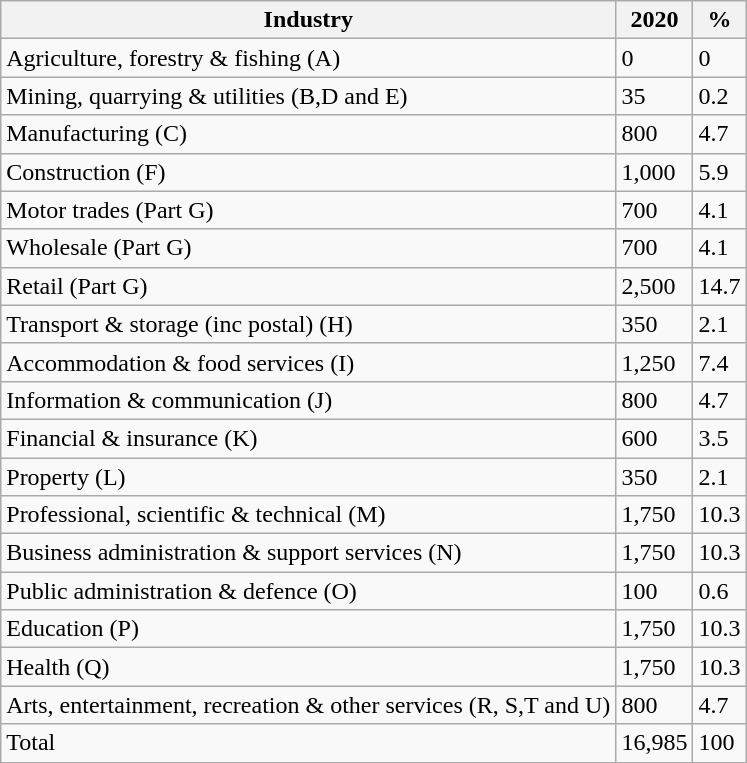<table class="wikitable">
<tr>
<th>Industry</th>
<th>2020</th>
<th>%</th>
</tr>
<tr>
<td>Agriculture, forestry & fishing (A)</td>
<td>0</td>
<td>0</td>
</tr>
<tr>
<td>Mining, quarrying & utilities (B,D and E)</td>
<td>35</td>
<td>0.2</td>
</tr>
<tr>
<td>Manufacturing (C)</td>
<td>800</td>
<td>4.7</td>
</tr>
<tr>
<td>Construction (F)</td>
<td>1,000</td>
<td>5.9</td>
</tr>
<tr>
<td>Motor trades (Part G)</td>
<td>700</td>
<td>4.1</td>
</tr>
<tr>
<td>Wholesale (Part G)</td>
<td>700</td>
<td>4.1</td>
</tr>
<tr>
<td>Retail (Part G)</td>
<td>2,500</td>
<td>14.7</td>
</tr>
<tr>
<td>Transport & storage (inc postal) (H)</td>
<td>350</td>
<td>2.1</td>
</tr>
<tr>
<td>Accommodation & food services (I)</td>
<td>1,250</td>
<td>7.4</td>
</tr>
<tr>
<td>Information & communication (J)</td>
<td>800</td>
<td>4.7</td>
</tr>
<tr>
<td>Financial & insurance (K)</td>
<td>600</td>
<td>3.5</td>
</tr>
<tr>
<td>Property (L)</td>
<td>350</td>
<td>2.1</td>
</tr>
<tr>
<td>Professional, scientific & technical (M)</td>
<td>1,750</td>
<td>10.3</td>
</tr>
<tr>
<td>Business administration & support services (N)</td>
<td>1,750</td>
<td>10.3</td>
</tr>
<tr>
<td>Public administration & defence (O)</td>
<td>100</td>
<td>0.6</td>
</tr>
<tr>
<td>Education (P)</td>
<td>1,750</td>
<td>10.3</td>
</tr>
<tr>
<td>Health (Q)</td>
<td>1,750</td>
<td>10.3</td>
</tr>
<tr>
<td>Arts, entertainment, recreation & other services (R, S,T and U)</td>
<td>800</td>
<td>4.7</td>
</tr>
<tr>
<td>Total</td>
<td>16,985</td>
<td>100</td>
</tr>
</table>
